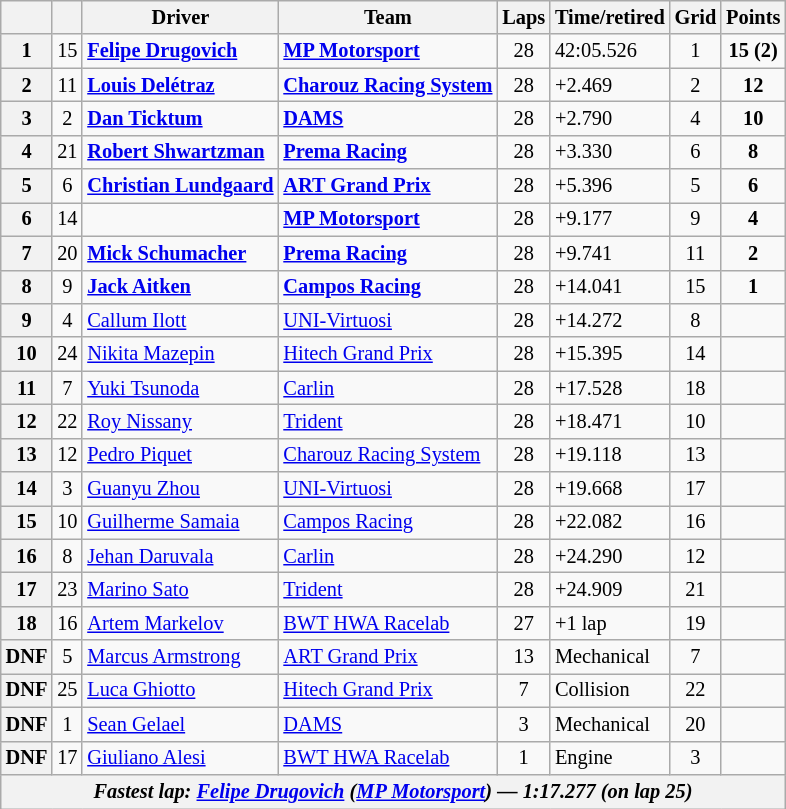<table class="wikitable" style="font-size: 85%;">
<tr>
<th></th>
<th></th>
<th>Driver</th>
<th>Team</th>
<th>Laps</th>
<th>Time/retired</th>
<th>Grid</th>
<th>Points</th>
</tr>
<tr>
<th>1</th>
<td align="center">15</td>
<td> <strong><a href='#'>Felipe Drugovich</a></strong></td>
<td><strong><a href='#'>MP Motorsport</a></strong></td>
<td align="center">28</td>
<td>42:05.526</td>
<td align="center">1</td>
<td align="center"><strong>15 (2)</strong></td>
</tr>
<tr>
<th>2</th>
<td align="center">11</td>
<td> <strong><a href='#'>Louis Delétraz</a></strong></td>
<td><strong><a href='#'>Charouz Racing System</a></strong></td>
<td align="center">28</td>
<td>+2.469</td>
<td align="center">2</td>
<td align="center"><strong>12</strong></td>
</tr>
<tr>
<th>3</th>
<td align="center">2</td>
<td> <strong><a href='#'>Dan Ticktum</a></strong></td>
<td><strong><a href='#'>DAMS</a></strong></td>
<td align="center">28</td>
<td>+2.790</td>
<td align="center">4</td>
<td align="center"><strong>10</strong></td>
</tr>
<tr>
<th>4</th>
<td align="center">21</td>
<td> <strong><a href='#'>Robert Shwartzman</a></strong></td>
<td><strong><a href='#'>Prema Racing</a></strong></td>
<td align="center">28</td>
<td>+3.330</td>
<td align="center">6</td>
<td align="center"><strong>8</strong></td>
</tr>
<tr>
<th>5</th>
<td align="center">6</td>
<td> <strong><a href='#'>Christian Lundgaard</a></strong></td>
<td><strong><a href='#'>ART Grand Prix</a></strong></td>
<td align="center">28</td>
<td>+5.396</td>
<td align="center">5</td>
<td align="center"><strong>6</strong></td>
</tr>
<tr>
<th>6</th>
<td align="center">14</td>
<td></td>
<td><strong><a href='#'>MP Motorsport</a></strong></td>
<td align="center">28</td>
<td>+9.177</td>
<td align="center">9</td>
<td align="center"><strong>4</strong></td>
</tr>
<tr>
<th>7</th>
<td align="center">20</td>
<td> <strong><a href='#'>Mick Schumacher</a></strong></td>
<td><strong><a href='#'>Prema Racing</a></strong></td>
<td align="center">28</td>
<td>+9.741</td>
<td align="center">11</td>
<td align="center"><strong>2</strong></td>
</tr>
<tr>
<th>8</th>
<td align="center">9</td>
<td> <strong><a href='#'>Jack Aitken</a></strong></td>
<td><strong><a href='#'>Campos Racing</a></strong></td>
<td align="center">28</td>
<td>+14.041</td>
<td align="center">15</td>
<td align="center"><strong>1</strong></td>
</tr>
<tr>
<th>9</th>
<td align="center">4</td>
<td> <a href='#'>Callum Ilott</a></td>
<td><a href='#'>UNI-Virtuosi</a></td>
<td align="center">28</td>
<td>+14.272</td>
<td align="center">8</td>
<td align="center"></td>
</tr>
<tr>
<th>10</th>
<td align="center">24</td>
<td> <a href='#'>Nikita Mazepin</a></td>
<td><a href='#'>Hitech Grand Prix</a></td>
<td align="center">28</td>
<td>+15.395</td>
<td align="center">14</td>
<td align="center"></td>
</tr>
<tr>
<th>11</th>
<td align="center">7</td>
<td> <a href='#'>Yuki Tsunoda</a></td>
<td><a href='#'>Carlin</a></td>
<td align="center">28</td>
<td>+17.528</td>
<td align="center">18</td>
<td align="center"></td>
</tr>
<tr>
<th>12</th>
<td align="center">22</td>
<td> <a href='#'>Roy Nissany</a></td>
<td><a href='#'>Trident</a></td>
<td align="center">28</td>
<td>+18.471</td>
<td align="center">10</td>
<td align="center"></td>
</tr>
<tr>
<th>13</th>
<td align="center">12</td>
<td> <a href='#'>Pedro Piquet</a></td>
<td><a href='#'>Charouz Racing System</a></td>
<td align="center">28</td>
<td>+19.118</td>
<td align="center">13</td>
<td align="center"></td>
</tr>
<tr>
<th>14</th>
<td align="center">3</td>
<td> <a href='#'>Guanyu Zhou</a></td>
<td><a href='#'>UNI-Virtuosi</a></td>
<td align="center">28</td>
<td>+19.668</td>
<td align="center">17</td>
<td align="center"></td>
</tr>
<tr>
<th>15</th>
<td align="center">10</td>
<td> <a href='#'>Guilherme Samaia</a></td>
<td><a href='#'>Campos Racing</a></td>
<td align="center">28</td>
<td>+22.082</td>
<td align="center">16</td>
<td align="center"></td>
</tr>
<tr>
<th>16</th>
<td align="center">8</td>
<td> <a href='#'>Jehan Daruvala</a></td>
<td><a href='#'>Carlin</a></td>
<td align="center">28</td>
<td>+24.290</td>
<td align="center">12</td>
<td align="center"></td>
</tr>
<tr>
<th>17</th>
<td align="center">23</td>
<td> <a href='#'>Marino Sato</a></td>
<td><a href='#'>Trident</a></td>
<td align="center">28</td>
<td>+24.909</td>
<td align="center">21</td>
<td align="center"></td>
</tr>
<tr>
<th>18</th>
<td align="center">16</td>
<td> <a href='#'>Artem Markelov</a></td>
<td><a href='#'>BWT HWA Racelab</a></td>
<td align="center">27</td>
<td>+1 lap</td>
<td align="center">19</td>
<td align="center"></td>
</tr>
<tr>
<th>DNF</th>
<td align="center">5</td>
<td> <a href='#'>Marcus Armstrong</a></td>
<td><a href='#'>ART Grand Prix</a></td>
<td align="center">13</td>
<td>Mechanical</td>
<td align="center">7</td>
<td></td>
</tr>
<tr>
<th>DNF</th>
<td align="center">25</td>
<td> <a href='#'>Luca Ghiotto</a></td>
<td><a href='#'>Hitech Grand Prix</a></td>
<td align="center">7</td>
<td>Collision</td>
<td align="center">22</td>
<td></td>
</tr>
<tr>
<th>DNF</th>
<td align="center">1</td>
<td> <a href='#'>Sean Gelael</a></td>
<td><a href='#'>DAMS</a></td>
<td align="center">3</td>
<td>Mechanical</td>
<td align="center">20</td>
<td></td>
</tr>
<tr>
<th>DNF</th>
<td align="center">17</td>
<td> <a href='#'>Giuliano Alesi</a></td>
<td><a href='#'>BWT HWA Racelab</a></td>
<td align="center">1</td>
<td>Engine</td>
<td align="center">3</td>
<td></td>
</tr>
<tr>
<th colspan="8"><em>Fastest lap:  <a href='#'>Felipe Drugovich</a> (<a href='#'>MP Motorsport</a>) — 1:17.277 (on lap 25)</em></th>
</tr>
</table>
